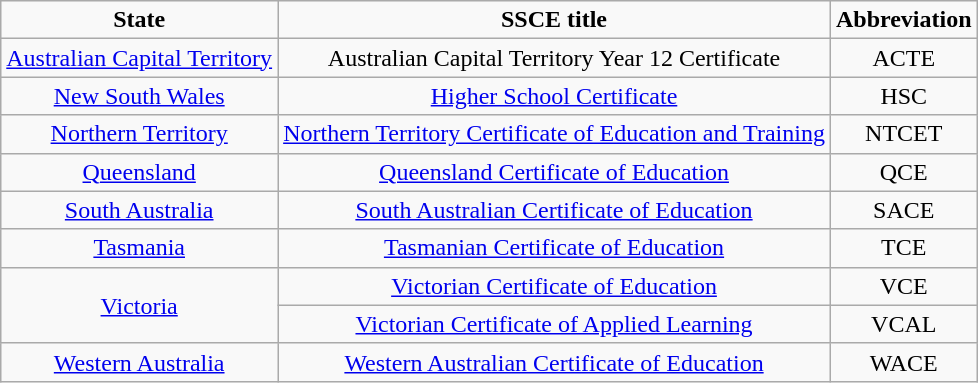<table class="wikitable" style="text-align:center">
<tr>
<td><strong>State</strong></td>
<td><strong>SSCE title</strong></td>
<td><strong>Abbreviation</strong></td>
</tr>
<tr>
<td><a href='#'>Australian Capital Territory</a></td>
<td>Australian Capital Territory Year 12 Certificate</td>
<td>ACTE</td>
</tr>
<tr>
<td><a href='#'>New South Wales</a></td>
<td><a href='#'>Higher School Certificate</a></td>
<td>HSC</td>
</tr>
<tr>
<td><a href='#'>Northern Territory</a></td>
<td><a href='#'>Northern Territory Certificate of Education and Training</a></td>
<td>NTCET</td>
</tr>
<tr>
<td><a href='#'>Queensland</a></td>
<td><a href='#'>Queensland Certificate of Education</a></td>
<td>QCE</td>
</tr>
<tr>
<td><a href='#'>South Australia</a></td>
<td><a href='#'>South Australian Certificate of Education</a></td>
<td>SACE</td>
</tr>
<tr>
<td><a href='#'>Tasmania</a></td>
<td><a href='#'>Tasmanian Certificate of Education</a></td>
<td>TCE</td>
</tr>
<tr>
<td rowspan="2"><a href='#'>Victoria</a></td>
<td><a href='#'>Victorian Certificate of Education</a></td>
<td>VCE</td>
</tr>
<tr>
<td><a href='#'>Victorian Certificate of Applied Learning</a></td>
<td>VCAL</td>
</tr>
<tr>
<td><a href='#'>Western Australia</a></td>
<td><a href='#'>Western Australian Certificate of Education</a></td>
<td>WACE</td>
</tr>
</table>
